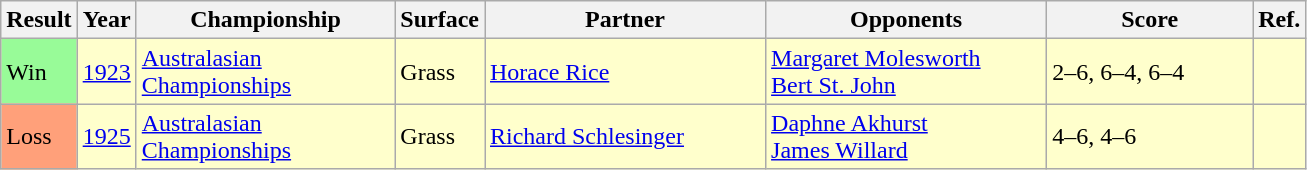<table class="sortable wikitable">
<tr>
<th style="width:40px">Result</th>
<th style="width:30px">Year</th>
<th style="width:165px">Championship</th>
<th style="width:50px">Surface</th>
<th style="width:180px">Partner</th>
<th style="width:180px">Opponents</th>
<th style="width:130px" class="unsortable">Score</th>
<th style="width:15px"  class="unsortable">Ref.</th>
</tr>
<tr style="background:#ffc;">
<td style="background:#98fb98;">Win</td>
<td><a href='#'>1923</a></td>
<td><a href='#'>Australasian Championships</a></td>
<td>Grass</td>
<td> <a href='#'>Horace Rice</a></td>
<td> <a href='#'>Margaret Molesworth</a> <br>  <a href='#'>Bert St. John</a></td>
<td>2–6, 6–4, 6–4</td>
<td></td>
</tr>
<tr style="background:#ffc;">
<td style="background:#ffa07a;">Loss</td>
<td><a href='#'>1925</a></td>
<td><a href='#'>Australasian Championships</a></td>
<td>Grass</td>
<td> <a href='#'>Richard Schlesinger</a></td>
<td> <a href='#'>Daphne Akhurst</a> <br>  <a href='#'>James Willard</a></td>
<td>4–6, 4–6</td>
<td></td>
</tr>
</table>
